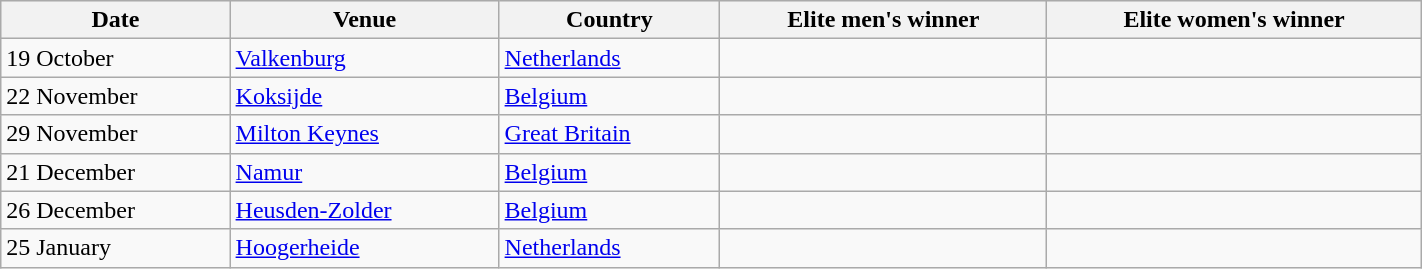<table class="wikitable" width=75%>
<tr bgcolor="#efefef">
<th>Date</th>
<th>Venue</th>
<th>Country</th>
<th>Elite men's winner</th>
<th>Elite women's winner</th>
</tr>
<tr>
<td>19 October</td>
<td><a href='#'>Valkenburg</a></td>
<td><a href='#'>Netherlands</a></td>
<td></td>
<td></td>
</tr>
<tr>
<td>22 November</td>
<td><a href='#'>Koksijde</a></td>
<td><a href='#'>Belgium</a></td>
<td></td>
<td></td>
</tr>
<tr>
<td>29 November</td>
<td><a href='#'>Milton Keynes</a></td>
<td><a href='#'>Great Britain</a></td>
<td></td>
<td></td>
</tr>
<tr>
<td>21 December</td>
<td><a href='#'>Namur</a></td>
<td><a href='#'>Belgium</a></td>
<td></td>
<td></td>
</tr>
<tr>
<td>26 December</td>
<td><a href='#'>Heusden-Zolder</a></td>
<td><a href='#'>Belgium</a></td>
<td></td>
<td></td>
</tr>
<tr>
<td>25 January</td>
<td><a href='#'>Hoogerheide</a></td>
<td><a href='#'>Netherlands</a></td>
<td></td>
<td></td>
</tr>
</table>
